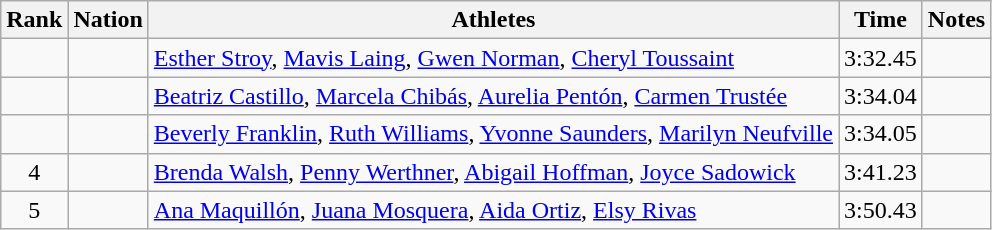<table class="wikitable sortable" style="text-align:center">
<tr>
<th>Rank</th>
<th>Nation</th>
<th>Athletes</th>
<th>Time</th>
<th>Notes</th>
</tr>
<tr>
<td></td>
<td align=left></td>
<td align=left><a href='#'>Esther Stroy</a>, <a href='#'>Mavis Laing</a>, <a href='#'>Gwen Norman</a>, <a href='#'>Cheryl Toussaint</a></td>
<td>3:32.45</td>
<td></td>
</tr>
<tr>
<td></td>
<td align=left></td>
<td align=left><a href='#'>Beatriz Castillo</a>, <a href='#'>Marcela Chibás</a>, <a href='#'>Aurelia Pentón</a>, <a href='#'>Carmen Trustée</a></td>
<td>3:34.04</td>
<td></td>
</tr>
<tr>
<td></td>
<td align=left></td>
<td align=left><a href='#'>Beverly Franklin</a>, <a href='#'>Ruth Williams</a>, <a href='#'>Yvonne Saunders</a>, <a href='#'>Marilyn Neufville</a></td>
<td>3:34.05</td>
<td></td>
</tr>
<tr>
<td>4</td>
<td align=left></td>
<td align=left><a href='#'>Brenda Walsh</a>, <a href='#'>Penny Werthner</a>, <a href='#'>Abigail Hoffman</a>, <a href='#'>Joyce Sadowick</a></td>
<td>3:41.23</td>
<td></td>
</tr>
<tr>
<td>5</td>
<td align=left></td>
<td align=left><a href='#'>Ana Maquillón</a>, <a href='#'>Juana Mosquera</a>, <a href='#'>Aida Ortiz</a>, <a href='#'>Elsy Rivas</a></td>
<td>3:50.43</td>
<td></td>
</tr>
</table>
